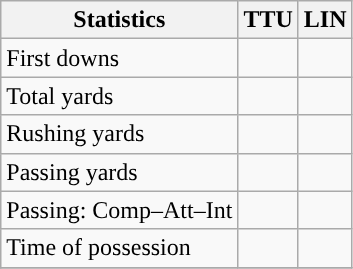<table class="wikitable" style="float: left;">
<tr>
<th>Statistics</th>
<th>TTU</th>
<th>LIN</th>
</tr>
<tr>
<td>First downs</td>
<td></td>
<td></td>
</tr>
<tr>
<td>Total yards</td>
<td></td>
<td></td>
</tr>
<tr>
<td>Rushing yards</td>
<td></td>
<td></td>
</tr>
<tr>
<td>Passing yards</td>
<td></td>
<td></td>
</tr>
<tr>
<td>Passing: Comp–Att–Int</td>
<td></td>
<td></td>
</tr>
<tr>
<td>Time of possession</td>
<td></td>
<td></td>
</tr>
<tr>
</tr>
</table>
